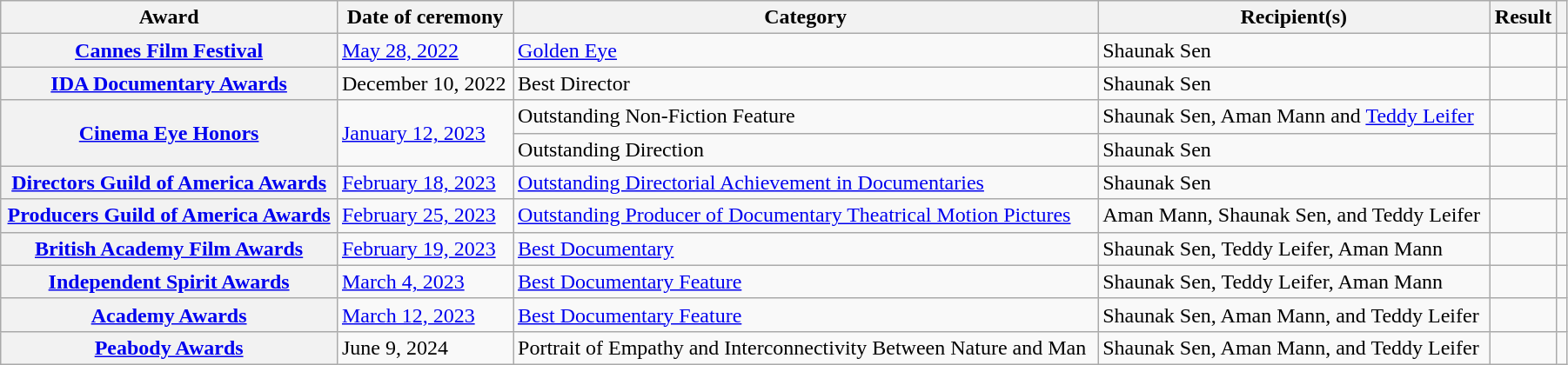<table class="wikitable sortable plainrowheaders" style="width: 95%;">
<tr>
<th scope="col">Award</th>
<th scope="col">Date of ceremony</th>
<th scope="col">Category</th>
<th scope="col">Recipient(s)</th>
<th scope="col">Result</th>
<th scope="col" class="unsortable"></th>
</tr>
<tr>
<th scope="row"><a href='#'>Cannes Film Festival</a></th>
<td><a href='#'>May 28, 2022</a></td>
<td><a href='#'>Golden Eye</a></td>
<td>Shaunak Sen</td>
<td></td>
<td style="text-align:center;"></td>
</tr>
<tr>
<th scope="row"><a href='#'>IDA Documentary Awards</a></th>
<td>December 10, 2022</td>
<td>Best Director</td>
<td>Shaunak Sen</td>
<td></td>
<td rowspan="1" style="text-align:center;"></td>
</tr>
<tr>
<th rowspan="2" scope="row"><a href='#'>Cinema Eye Honors</a></th>
<td rowspan="2"><a href='#'>January 12, 2023</a></td>
<td>Outstanding Non-Fiction Feature</td>
<td>Shaunak Sen, Aman Mann and <a href='#'>Teddy Leifer</a></td>
<td></td>
<td rowspan="2" style="text-align:center;"></td>
</tr>
<tr>
<td>Outstanding Direction</td>
<td>Shaunak Sen</td>
<td></td>
</tr>
<tr>
<th scope="row"><a href='#'>Directors Guild of America Awards</a></th>
<td><a href='#'>February 18, 2023</a></td>
<td><a href='#'>Outstanding Directorial Achievement in Documentaries</a></td>
<td>Shaunak Sen</td>
<td></td>
<td style="text-align:center;"></td>
</tr>
<tr>
<th scope="row"><a href='#'>Producers Guild of America Awards</a></th>
<td><a href='#'>February 25, 2023</a></td>
<td><a href='#'>Outstanding Producer of Documentary Theatrical Motion Pictures</a></td>
<td>Aman Mann, Shaunak Sen, and Teddy Leifer</td>
<td></td>
<td></td>
</tr>
<tr>
<th scope="row"><a href='#'>British Academy Film Awards</a></th>
<td><a href='#'>February 19, 2023</a></td>
<td><a href='#'>Best Documentary</a></td>
<td>Shaunak Sen, Teddy Leifer, Aman Mann</td>
<td></td>
<td style="text-align:center;"></td>
</tr>
<tr>
<th scope="row"><a href='#'>Independent Spirit Awards</a></th>
<td><a href='#'>March 4, 2023</a></td>
<td><a href='#'>Best Documentary Feature</a></td>
<td>Shaunak Sen, Teddy Leifer, Aman Mann</td>
<td></td>
<td style="text-align:center;"></td>
</tr>
<tr>
<th scope="row"><a href='#'>Academy Awards</a></th>
<td><a href='#'>March 12, 2023</a></td>
<td><a href='#'>Best Documentary Feature</a></td>
<td>Shaunak Sen, Aman Mann, and Teddy Leifer</td>
<td></td>
<td style="text-align:center;"></td>
</tr>
<tr>
<th scope="row"><a href='#'>Peabody Awards</a></th>
<td 84th Peabody Awards>June 9, 2024</td>
<td>Portrait of Empathy and Interconnectivity Between Nature and Man</td>
<td>Shaunak Sen, Aman Mann, and Teddy Leifer</td>
<td></td>
<td style="text-align:center;"></td>
</tr>
</table>
